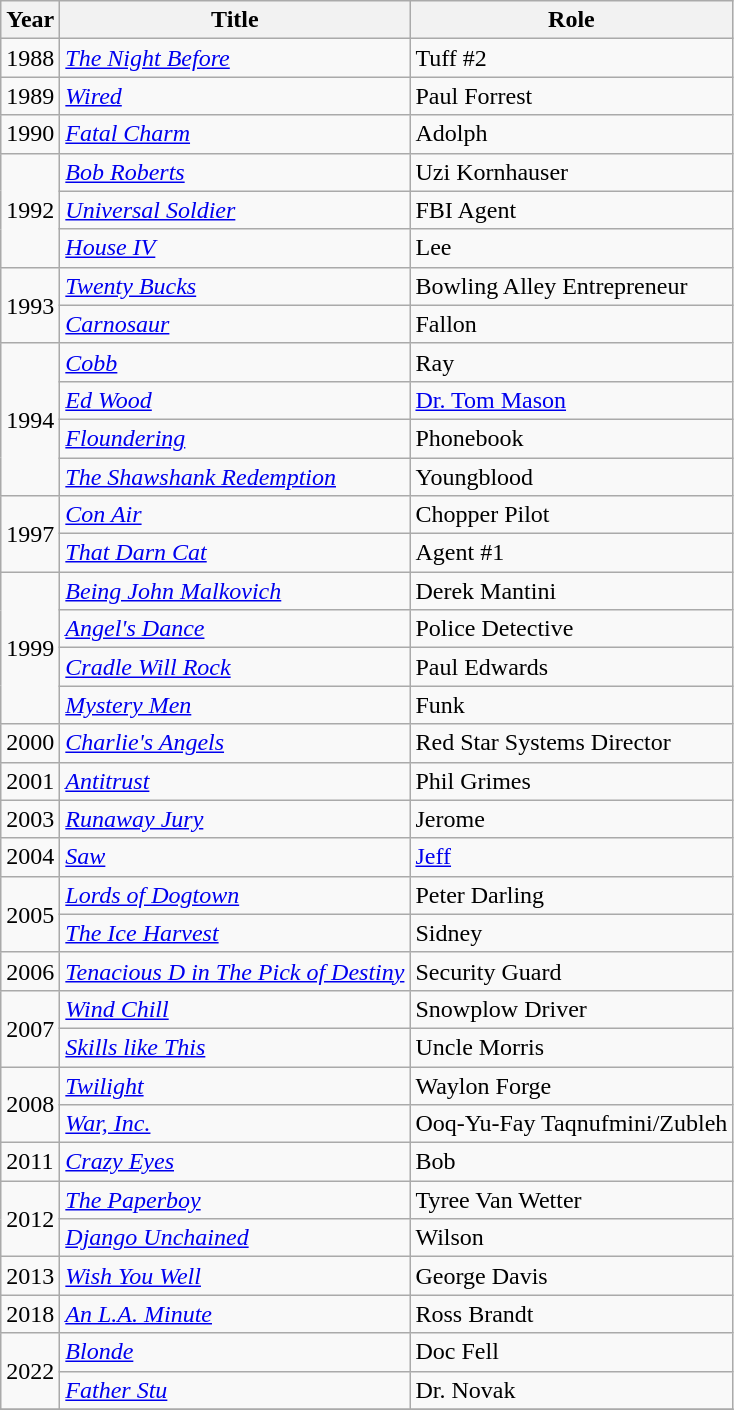<table class="wikitable sortable">
<tr>
<th>Year</th>
<th>Title</th>
<th>Role</th>
</tr>
<tr>
<td>1988</td>
<td><em><a href='#'>The Night Before</a></em></td>
<td>Tuff #2</td>
</tr>
<tr>
<td>1989</td>
<td><em><a href='#'>Wired</a></em></td>
<td>Paul Forrest</td>
</tr>
<tr>
<td>1990</td>
<td><em><a href='#'>Fatal Charm</a></em></td>
<td>Adolph</td>
</tr>
<tr>
<td rowspan="3">1992</td>
<td><em><a href='#'>Bob Roberts</a></em></td>
<td>Uzi Kornhauser</td>
</tr>
<tr>
<td><em><a href='#'>Universal Soldier</a></em></td>
<td>FBI Agent</td>
</tr>
<tr>
<td><em><a href='#'>House IV</a></em></td>
<td>Lee</td>
</tr>
<tr>
<td rowspan="2">1993</td>
<td><em><a href='#'>Twenty Bucks</a></em></td>
<td>Bowling Alley Entrepreneur</td>
</tr>
<tr>
<td><em><a href='#'>Carnosaur</a></em></td>
<td>Fallon</td>
</tr>
<tr>
<td rowspan="4">1994</td>
<td><em><a href='#'>Cobb</a></em></td>
<td>Ray</td>
</tr>
<tr>
<td><em><a href='#'>Ed Wood</a></em></td>
<td><a href='#'>Dr. Tom Mason</a></td>
</tr>
<tr>
<td><em><a href='#'>Floundering</a></em></td>
<td>Phonebook</td>
</tr>
<tr>
<td><em><a href='#'>The Shawshank Redemption</a></em></td>
<td>Youngblood</td>
</tr>
<tr>
<td rowspan="2">1997</td>
<td><em><a href='#'>Con Air</a></em></td>
<td>Chopper Pilot</td>
</tr>
<tr>
<td><em><a href='#'>That Darn Cat</a></em></td>
<td>Agent #1</td>
</tr>
<tr>
<td rowspan="4">1999</td>
<td><em><a href='#'>Being John Malkovich</a></em></td>
<td>Derek Mantini</td>
</tr>
<tr>
<td><em><a href='#'>Angel's Dance</a></em></td>
<td>Police Detective</td>
</tr>
<tr>
<td><em><a href='#'>Cradle Will Rock</a></em></td>
<td>Paul Edwards</td>
</tr>
<tr>
<td><em><a href='#'>Mystery Men</a></em></td>
<td>Funk</td>
</tr>
<tr>
<td>2000</td>
<td><em><a href='#'>Charlie's Angels</a></em></td>
<td>Red Star Systems Director</td>
</tr>
<tr>
<td>2001</td>
<td><em><a href='#'>Antitrust</a></em></td>
<td>Phil Grimes</td>
</tr>
<tr>
<td>2003</td>
<td><em><a href='#'>Runaway Jury</a></em></td>
<td>Jerome</td>
</tr>
<tr>
<td>2004</td>
<td><em><a href='#'>Saw</a></em></td>
<td><a href='#'>Jeff</a></td>
</tr>
<tr>
<td rowspan="2">2005</td>
<td><em><a href='#'>Lords of Dogtown</a></em></td>
<td>Peter Darling</td>
</tr>
<tr>
<td><em><a href='#'>The Ice Harvest</a></em></td>
<td>Sidney</td>
</tr>
<tr>
<td>2006</td>
<td><em><a href='#'>Tenacious D in The Pick of Destiny</a></em></td>
<td>Security Guard</td>
</tr>
<tr>
<td rowspan="2">2007</td>
<td><em><a href='#'>Wind Chill</a></em></td>
<td>Snowplow Driver</td>
</tr>
<tr>
<td><em><a href='#'>Skills like This</a></em></td>
<td>Uncle Morris</td>
</tr>
<tr>
<td rowspan="2">2008</td>
<td><em><a href='#'>Twilight</a></em></td>
<td>Waylon Forge</td>
</tr>
<tr>
<td><em><a href='#'>War, Inc.</a></em></td>
<td>Ooq-Yu-Fay Taqnufmini/Zubleh</td>
</tr>
<tr>
<td>2011</td>
<td><em><a href='#'>Crazy Eyes</a></em></td>
<td>Bob</td>
</tr>
<tr>
<td rowspan="2">2012</td>
<td><em> <a href='#'>The Paperboy</a></em></td>
<td>Tyree Van Wetter</td>
</tr>
<tr>
<td><em><a href='#'>Django Unchained</a></em></td>
<td>Wilson</td>
</tr>
<tr>
<td>2013</td>
<td><em><a href='#'>Wish You Well</a></em></td>
<td>George Davis</td>
</tr>
<tr>
<td>2018</td>
<td><em><a href='#'>An L.A. Minute</a></em></td>
<td>Ross Brandt</td>
</tr>
<tr>
<td rowspan="2">2022</td>
<td><em><a href='#'>Blonde</a></em></td>
<td>Doc Fell</td>
</tr>
<tr>
<td><em><a href='#'>Father Stu</a></em></td>
<td>Dr. Novak</td>
</tr>
<tr>
</tr>
</table>
